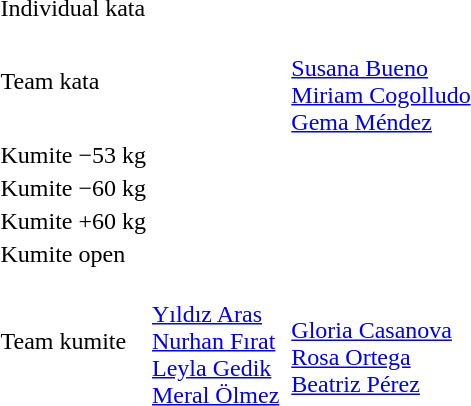<table>
<tr>
<td>Individual kata</td>
<td></td>
<td></td>
<td></td>
</tr>
<tr>
<td>Team kata</td>
<td></td>
<td></td>
<td><br><a href='#'>Susana Bueno</a><br><a href='#'>Miriam Cogolludo</a><br><a href='#'>Gema Méndez</a></td>
</tr>
<tr>
<td rowspan=2>Kumite −53 kg</td>
<td rowspan=2></td>
<td rowspan=2></td>
<td></td>
</tr>
<tr>
<td></td>
</tr>
<tr>
<td rowspan=2>Kumite −60 kg</td>
<td rowspan=2></td>
<td rowspan=2></td>
<td></td>
</tr>
<tr>
<td></td>
</tr>
<tr>
<td rowspan=2>Kumite +60 kg</td>
<td rowspan=2></td>
<td rowspan=2></td>
<td></td>
</tr>
<tr>
<td></td>
</tr>
<tr>
<td rowspan=2>Kumite open</td>
<td rowspan=2></td>
<td rowspan=2></td>
<td></td>
</tr>
<tr>
<td></td>
</tr>
<tr>
<td rowspan=2>Team kumite</td>
<td rowspan=2><br><a href='#'>Yıldız Aras</a><br><a href='#'>Nurhan Fırat</a><br><a href='#'>Leyla Gedik</a><br><a href='#'>Meral Ölmez</a></td>
<td rowspan=2></td>
<td></td>
</tr>
<tr>
<td><br><a href='#'>Gloria Casanova</a><br><a href='#'>Rosa Ortega</a><br><a href='#'>Beatriz Pérez</a></td>
</tr>
</table>
